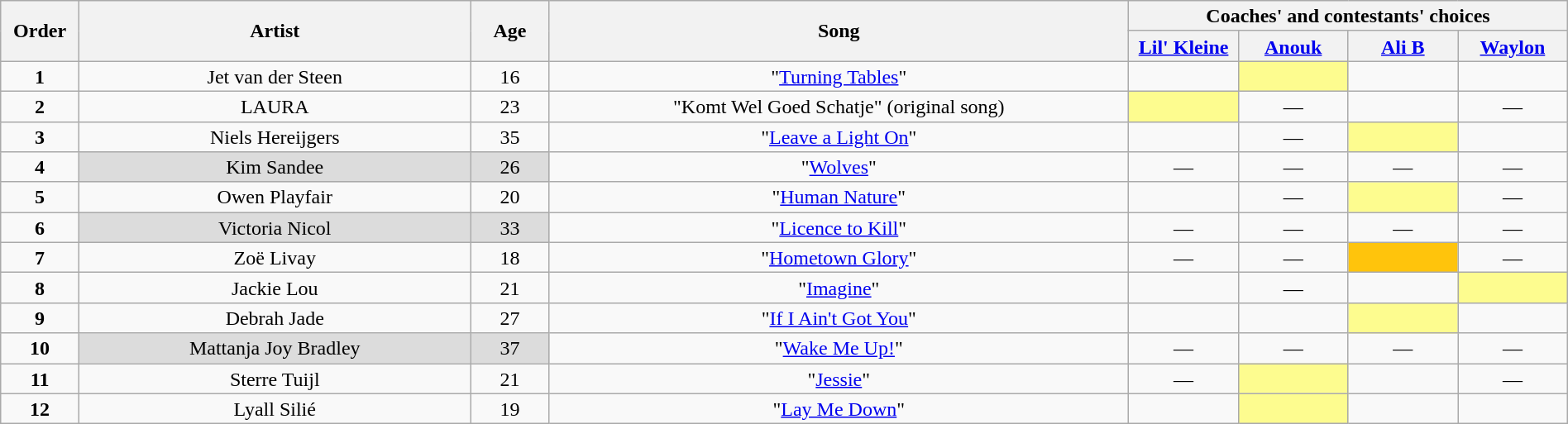<table class="wikitable" style="text-align:center; line-height:17px; width:100%;">
<tr>
<th rowspan="2" scope="col" style="width:05%;">Order</th>
<th rowspan="2" scope="col" style="width:25%;">Artist</th>
<th rowspan="2" scope="col" style="width:05%;">Age</th>
<th rowspan="2" scope="col" style="width:37%;">Song</th>
<th colspan="4">Coaches' and contestants' choices</th>
</tr>
<tr>
<th style="width:07%;"><a href='#'>Lil' Kleine</a></th>
<th style="width:07%;"><a href='#'>Anouk</a></th>
<th nowrap="" style="width:07%;"><a href='#'>Ali B</a></th>
<th style="width:07%;"><a href='#'>Waylon</a></th>
</tr>
<tr>
<td><strong>1</strong></td>
<td>Jet van der Steen</td>
<td>16</td>
<td>"<a href='#'>Turning Tables</a>"</td>
<td><strong></strong></td>
<td style="background:#fdfc8f;"><strong></strong></td>
<td><strong></strong></td>
<td><strong></strong></td>
</tr>
<tr>
<td><strong>2</strong></td>
<td>LAURA</td>
<td>23</td>
<td>"Komt Wel Goed Schatje" (original song)</td>
<td style="background:#fdfc8f;"><strong></strong></td>
<td>—</td>
<td><strong></strong></td>
<td>—</td>
</tr>
<tr>
<td><strong>3</strong></td>
<td>Niels Hereijgers</td>
<td>35</td>
<td>"<a href='#'>Leave a Light On</a>"</td>
<td><strong></strong></td>
<td>—</td>
<td style="background:#fdfc8f;"><strong></strong></td>
<td><strong></strong></td>
</tr>
<tr>
<td><strong>4</strong></td>
<td style="background:#DCDCDC;">Kim Sandee</td>
<td style="background:#DCDCDC;">26</td>
<td>"<a href='#'>Wolves</a>"</td>
<td>—</td>
<td>—</td>
<td>—</td>
<td>—</td>
</tr>
<tr>
<td><strong>5</strong></td>
<td>Owen Playfair</td>
<td>20</td>
<td>"<a href='#'>Human Nature</a>"</td>
<td><strong></strong></td>
<td>—</td>
<td style="background:#fdfc8f;"><strong></strong></td>
<td>—</td>
</tr>
<tr>
<td><strong>6</strong></td>
<td style="background:#DCDCDC;">Victoria Nicol</td>
<td style="background:#DCDCDC;">33</td>
<td>"<a href='#'>Licence to Kill</a>"</td>
<td>—</td>
<td>—</td>
<td>—</td>
<td>—</td>
</tr>
<tr>
<td><strong>7</strong></td>
<td>Zoë Livay</td>
<td>18</td>
<td>"<a href='#'>Hometown Glory</a>"</td>
<td>—</td>
<td>—</td>
<td style="background: #ffc40c;"><strong></strong></td>
<td>—</td>
</tr>
<tr>
<td><strong>8</strong></td>
<td>Jackie Lou</td>
<td>21</td>
<td>"<a href='#'>Imagine</a>"</td>
<td><strong></strong></td>
<td>—</td>
<td><strong></strong></td>
<td style="background:#fdfc8f;"><strong></strong></td>
</tr>
<tr>
<td><strong>9</strong></td>
<td>Debrah Jade</td>
<td>27</td>
<td>"<a href='#'>If I Ain't Got You</a>"</td>
<td><strong></strong></td>
<td><strong></strong></td>
<td style="background:#fdfc8f;"><strong></strong></td>
<td><strong></strong></td>
</tr>
<tr>
<td><strong>10</strong></td>
<td style="background:#DCDCDC;">Mattanja Joy Bradley</td>
<td style="background:#DCDCDC;">37</td>
<td>"<a href='#'>Wake Me Up!</a>"</td>
<td>—</td>
<td>—</td>
<td>—</td>
<td>—</td>
</tr>
<tr>
<td><strong>11</strong></td>
<td>Sterre Tuijl</td>
<td>21</td>
<td>"<a href='#'>Jessie</a>"</td>
<td>—</td>
<td style="background:#fdfc8f;"><strong></strong></td>
<td><strong></strong></td>
<td>—</td>
</tr>
<tr>
<td><strong>12</strong></td>
<td>Lyall Silié</td>
<td>19</td>
<td>"<a href='#'>Lay Me Down</a>"</td>
<td><strong></strong></td>
<td style="background:#fdfc8f;"><strong></strong></td>
<td><strong></strong></td>
<td><strong></strong></td>
</tr>
</table>
